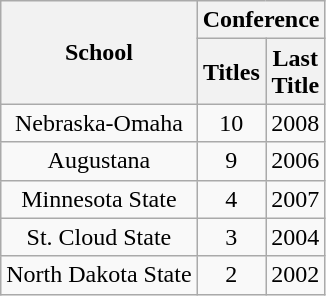<table class="wikitable" style="text-align:center">
<tr>
<th rowspan=2>School</th>
<th colspan=2>Conference</th>
</tr>
<tr>
<th>Titles</th>
<th>Last<br>Title</th>
</tr>
<tr>
<td>Nebraska-Omaha</td>
<td>10</td>
<td>2008</td>
</tr>
<tr>
<td>Augustana</td>
<td>9</td>
<td>2006</td>
</tr>
<tr>
<td>Minnesota State</td>
<td>4</td>
<td>2007</td>
</tr>
<tr>
<td>St. Cloud State</td>
<td>3</td>
<td>2004</td>
</tr>
<tr>
<td>North Dakota State</td>
<td>2</td>
<td>2002</td>
</tr>
</table>
